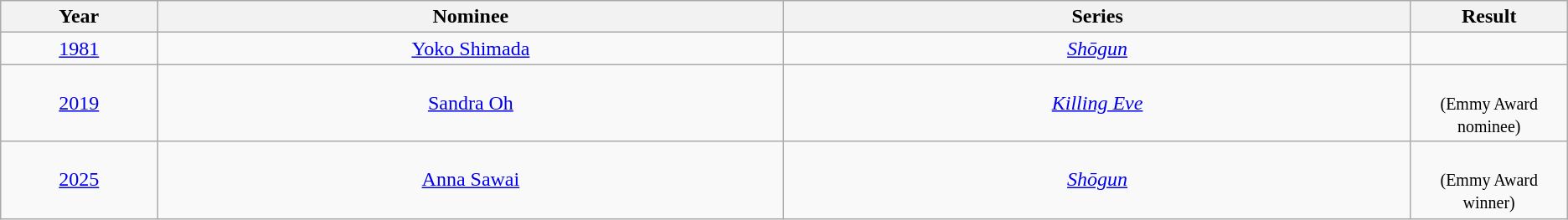<table class="wikitable" style="text-align: center">
<tr>
<th style="width:10%;">Year</th>
<th style="width:40%;">Nominee</th>
<th style="width:40%;">Series</th>
<th style="width:10%;">Result</th>
</tr>
<tr>
<td><a href='#'>1981</a></td>
<td><a href='#'>Yoko Shimada</a></td>
<td><em><a href='#'>Shōgun</a></em></td>
<td></td>
</tr>
<tr>
<td><a href='#'>2019</a></td>
<td><a href='#'>Sandra Oh</a></td>
<td><em><a href='#'>Killing Eve</a></em></td>
<td> <br><small>(Emmy Award nominee)</small></td>
</tr>
<tr>
<td><a href='#'>2025</a></td>
<td><a href='#'>Anna Sawai</a></td>
<td><em><a href='#'>Shōgun</a></em></td>
<td> <br><small>(Emmy Award winner)</small></td>
</tr>
</table>
